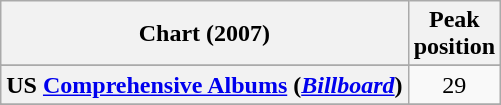<table class="wikitable sortable plainrowheaders" style="text-align:center">
<tr>
<th scope="col">Chart (2007)</th>
<th scope="col">Peak<br> position</th>
</tr>
<tr>
</tr>
<tr>
<th scope="row">US <a href='#'>Comprehensive Albums</a> (<em><a href='#'>Billboard</a></em>)</th>
<td>29</td>
</tr>
<tr>
</tr>
<tr>
</tr>
<tr>
</tr>
</table>
